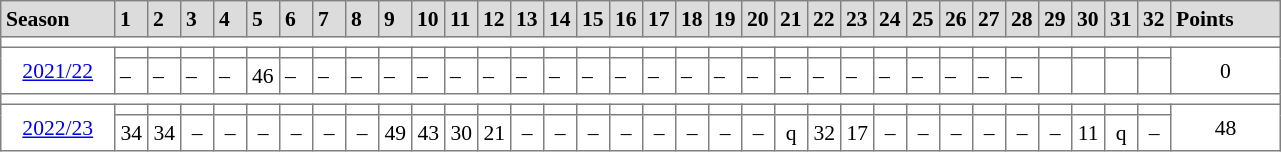<table cellpadding="3" cellspacing="0" border="1" style="background:#ffffff; font-size:90%; border:grey 1px; border-collapse:collapse;">
<tr>
<td width="69px" style="background:#DCDCDC;"><strong>Season</strong></td>
<td width="15px" style="background:#DCDCDC;"><strong>1</strong></td>
<td width="15px" style="background:#DCDCDC;"><strong>2</strong></td>
<td width="15px" style="background:#DCDCDC;"><strong>3</strong></td>
<td width="15px" style="background:#DCDCDC;"><strong>4</strong></td>
<td width="15px" style="background:#DCDCDC;"><strong>5</strong></td>
<td width="15px" style="background:#DCDCDC;"><strong>6</strong></td>
<td width="15px" style="background:#DCDCDC;"><strong>7</strong></td>
<td width="15px" style="background:#DCDCDC;"><strong>8</strong></td>
<td width="15px" style="background:#DCDCDC;"><strong>9</strong></td>
<td width="15px" style="background:#DCDCDC;"><strong>10</strong></td>
<td width="15px" style="background:#DCDCDC;"><strong>11</strong></td>
<td width="15px" style="background:#DCDCDC;"><strong>12</strong></td>
<td width="15px" style="background:#DCDCDC;"><strong>13</strong></td>
<td width="15px" style="background:#DCDCDC;"><strong>14</strong></td>
<td width="15px" style="background:#DCDCDC;"><strong>15</strong></td>
<td width="15px" style="background:#DCDCDC;"><strong>16</strong></td>
<td width="15px" style="background:#DCDCDC;"><strong>17</strong></td>
<td width="15px" style="background:#DCDCDC;"><strong>18</strong></td>
<td width="15px" style="background:#DCDCDC;"><strong>19</strong></td>
<td width="15px" style="background:#DCDCDC;"><strong>20</strong></td>
<td width="15px" style="background:#DCDCDC;"><strong>21</strong></td>
<td width="15px" style="background:#DCDCDC;"><strong>22</strong></td>
<td width="15px" style="background:#DCDCDC;"><strong>23</strong></td>
<td width="15px" style="background:#DCDCDC;"><strong>24</strong></td>
<td width="15px" style="background:#DCDCDC;"><strong>25</strong></td>
<td width="15px" style="background:#DCDCDC;"><strong>26</strong></td>
<td width="15px" style="background:#DCDCDC;"><strong>27</strong></td>
<td width="15px" style="background:#DCDCDC;"><strong>28</strong></td>
<td width="15px" style="background:#DCDCDC;"><strong>29</strong></td>
<td width="15px" style="background:#DCDCDC;"><strong>30</strong></td>
<td width="15px" style="background:#DCDCDC;"><strong>31</strong></td>
<td width="15px" style="background:#DCDCDC;"><strong>32</strong></td>
<td width="30px" style="background:#DCDCDC;"><strong>Points</strong></td>
</tr>
<tr>
<td colspan="34"></td>
</tr>
<tr align="center">
<td rowspan="2" width="66px"><a href='#'>2021/22</a></td>
<th></th>
<th></th>
<th></th>
<th></th>
<th></th>
<th></th>
<th></th>
<th></th>
<th></th>
<th></th>
<th></th>
<th></th>
<th></th>
<th></th>
<th></th>
<th></th>
<th></th>
<th></th>
<th></th>
<th></th>
<th></th>
<th></th>
<th></th>
<th></th>
<th></th>
<th></th>
<th></th>
<th></th>
<th></th>
<th></th>
<th></th>
<th></th>
<td rowspan="2" width="66px">0</td>
</tr>
<tr>
<td>–</td>
<td>–</td>
<td>–</td>
<td>–</td>
<td>46</td>
<td>–</td>
<td>–</td>
<td>–</td>
<td>–</td>
<td>–</td>
<td>–</td>
<td>–</td>
<td>–</td>
<td>–</td>
<td>–</td>
<td>–</td>
<td>–</td>
<td>–</td>
<td>–</td>
<td>–</td>
<td>–</td>
<td>–</td>
<td>–</td>
<td>–</td>
<td>–</td>
<td>–</td>
<td>–</td>
<td>–</td>
<td></td>
<th></th>
<th></th>
<th></th>
</tr>
<tr>
<td colspan="34"></td>
</tr>
<tr align="center">
<td rowspan="2"><a href='#'>2022/23</a></td>
<th></th>
<th></th>
<th></th>
<th></th>
<th></th>
<th></th>
<th></th>
<th></th>
<th></th>
<th></th>
<th></th>
<th></th>
<th></th>
<th></th>
<th></th>
<th></th>
<th></th>
<th></th>
<th></th>
<th></th>
<th></th>
<th></th>
<th></th>
<th></th>
<th></th>
<th></th>
<th></th>
<th></th>
<th></th>
<th></th>
<th></th>
<th></th>
<td rowspan="2">48</td>
</tr>
<tr align="center">
<td>34</td>
<td>34</td>
<td>–</td>
<td>–</td>
<td>–</td>
<td>–</td>
<td>–</td>
<td>–</td>
<td>49</td>
<td>43</td>
<td>30</td>
<td>21</td>
<td>–</td>
<td>–</td>
<td>–</td>
<td>–</td>
<td>–</td>
<td>–</td>
<td>–</td>
<td>–</td>
<td>q</td>
<td>32</td>
<td>17</td>
<td>–</td>
<td>–</td>
<td>–</td>
<td>–</td>
<td>–</td>
<td>–</td>
<td>11</td>
<td>q</td>
<td>–</td>
</tr>
</table>
